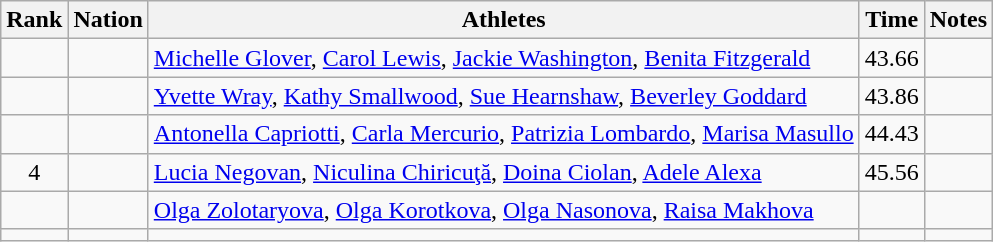<table class="wikitable sortable" style="text-align:center">
<tr>
<th>Rank</th>
<th>Nation</th>
<th>Athletes</th>
<th>Time</th>
<th>Notes</th>
</tr>
<tr>
<td></td>
<td align=left></td>
<td align=left><a href='#'>Michelle Glover</a>, <a href='#'>Carol Lewis</a>, <a href='#'>Jackie Washington</a>, <a href='#'>Benita Fitzgerald</a></td>
<td>43.66</td>
<td></td>
</tr>
<tr>
<td></td>
<td align=left></td>
<td align=left><a href='#'>Yvette Wray</a>, <a href='#'>Kathy Smallwood</a>, <a href='#'>Sue Hearnshaw</a>, <a href='#'>Beverley Goddard</a></td>
<td>43.86</td>
<td></td>
</tr>
<tr>
<td></td>
<td align=left></td>
<td align=left><a href='#'>Antonella Capriotti</a>, <a href='#'>Carla Mercurio</a>, <a href='#'>Patrizia Lombardo</a>, <a href='#'>Marisa Masullo</a></td>
<td>44.43</td>
<td></td>
</tr>
<tr>
<td>4</td>
<td align=left></td>
<td align=left><a href='#'>Lucia Negovan</a>, <a href='#'>Niculina Chiricuţă</a>, <a href='#'>Doina Ciolan</a>, <a href='#'>Adele Alexa</a></td>
<td>45.56</td>
<td></td>
</tr>
<tr>
<td></td>
<td align=left></td>
<td align=left><a href='#'>Olga Zolotaryova</a>, <a href='#'>Olga Korotkova</a>, <a href='#'>Olga Nasonova</a>, <a href='#'>Raisa Makhova</a></td>
<td></td>
<td></td>
</tr>
<tr>
<td></td>
<td align=left></td>
<td align=left></td>
<td></td>
<td></td>
</tr>
</table>
